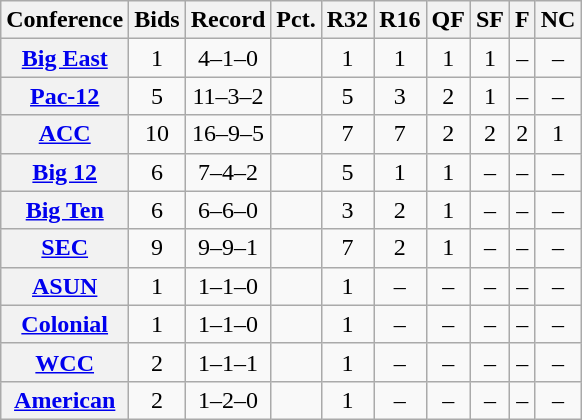<table class="wikitable sortable plainrowheaders" style="text-align:center;">
<tr>
<th scope="col">Conference</th>
<th scope="col" data-sort-type="number">Bids</th>
<th scope="col">Record</th>
<th scope="col" data-sort-type="number">Pct.</th>
<th scope="col" data-sort-type="number">R32</th>
<th scope="col" data-sort-type="number">R16</th>
<th scope="col" data-sort-type="number">QF</th>
<th scope="col" data-sort-type="number">SF</th>
<th scope="col" data-sort-type="number">F</th>
<th scope="col" data-sort-type="number">NC</th>
</tr>
<tr>
<th scope="row"><a href='#'>Big East</a></th>
<td>1</td>
<td>4–1–0</td>
<td></td>
<td>1</td>
<td>1</td>
<td>1</td>
<td>1</td>
<td data-sort-value="-1">–</td>
<td data-sort-value="-1">–</td>
</tr>
<tr>
<th scope="row"><a href='#'>Pac-12</a></th>
<td>5</td>
<td>11–3–2</td>
<td></td>
<td>5</td>
<td>3</td>
<td>2</td>
<td>1</td>
<td data-sort-value="-1">–</td>
<td data-sort-value="-1">–</td>
</tr>
<tr>
<th scope="row"><a href='#'>ACC</a></th>
<td>10</td>
<td>16–9–5</td>
<td></td>
<td>7</td>
<td>7</td>
<td>2</td>
<td>2</td>
<td>2</td>
<td>1</td>
</tr>
<tr>
<th scope="row"><a href='#'>Big 12</a></th>
<td>6</td>
<td>7–4–2</td>
<td></td>
<td>5</td>
<td>1</td>
<td>1</td>
<td data-sort-value="-1">–</td>
<td data-sort-value="-1">–</td>
<td data-sort-value="-1">–</td>
</tr>
<tr>
<th scope="row"><a href='#'>Big Ten</a></th>
<td>6</td>
<td>6–6–0</td>
<td></td>
<td>3</td>
<td>2</td>
<td>1</td>
<td data-sort-value="-1">–</td>
<td data-sort-value="-1">–</td>
<td data-sort-value="-1">–</td>
</tr>
<tr>
<th scope="row"><a href='#'>SEC</a></th>
<td>9</td>
<td>9–9–1</td>
<td></td>
<td>7</td>
<td>2</td>
<td>1</td>
<td data-sort-value="-1">–</td>
<td data-sort-value="-1">–</td>
<td data-sort-value="-1">–</td>
</tr>
<tr>
<th scope="row"><a href='#'>ASUN</a></th>
<td>1</td>
<td>1–1–0</td>
<td></td>
<td>1</td>
<td data-sort-value="-1">–</td>
<td data-sort-value="-1">–</td>
<td data-sort-value="-1">–</td>
<td data-sort-value="-1">–</td>
<td data-sort-value="-1">–</td>
</tr>
<tr>
<th scope="row"><a href='#'>Colonial</a></th>
<td>1</td>
<td>1–1–0</td>
<td></td>
<td>1</td>
<td data-sort-value="-1">–</td>
<td data-sort-value="-1">–</td>
<td data-sort-value="-1">–</td>
<td data-sort-value="-1">–</td>
<td data-sort-value="-1">–</td>
</tr>
<tr>
<th scope="row"><a href='#'>WCC</a></th>
<td>2</td>
<td>1–1–1</td>
<td></td>
<td>1</td>
<td data-sort-value="-1">–</td>
<td data-sort-value="-1">–</td>
<td data-sort-value="-1">–</td>
<td data-sort-value="-1">–</td>
<td data-sort-value="-1">–</td>
</tr>
<tr>
<th scope="row"><a href='#'>American</a></th>
<td>2</td>
<td>1–2–0</td>
<td></td>
<td>1</td>
<td data-sort-value="-1">–</td>
<td data-sort-value="-1">–</td>
<td data-sort-value="-1">–</td>
<td data-sort-value="-1">–</td>
<td data-sort-value="-1">–</td>
</tr>
</table>
